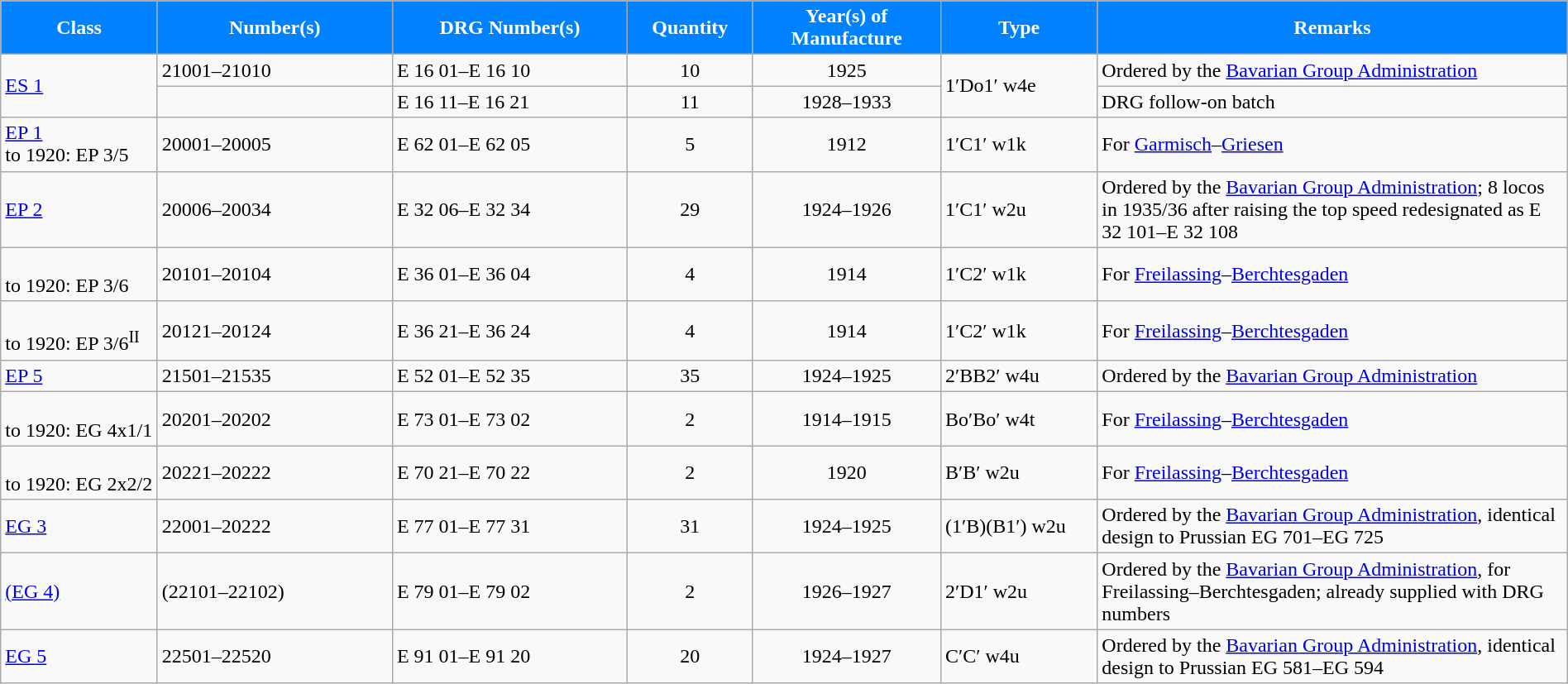<table class="wikitable" style="width:100%;">
<tr>
<th style="color:#fff; background:#0081ff; width:10%;">Class</th>
<th style="color:#fff; background:#0081ff; width:15%;">Number(s)</th>
<th style="color:#fff; background:#0081ff; width:15%;">DRG Number(s)</th>
<th style="color:#fff; background:#0081ff; width:8%;">Quantity</th>
<th style="color:#fff; background:#0081ff; width:12%;">Year(s) of Manufacture</th>
<th style="color:#fff; background:#0081ff; width:10%;">Type</th>
<th style="color:#fff; background:#0081ff; width:30%;">Remarks</th>
</tr>
<tr>
<td rowspan="2"><a href='#'>ES 1</a></td>
<td>21001–21010</td>
<td>E 16 01–E 16 10</td>
<td style="text-align:center;">10</td>
<td style="text-align:center;">1925</td>
<td rowspan="2">1′Do1′ w4e</td>
<td>Ordered by the <a href='#'>Bavarian Group Administration</a></td>
</tr>
<tr>
<td></td>
<td>E 16 11–E 16 21</td>
<td style="text-align:center;">11</td>
<td style="text-align:center;">1928–1933</td>
<td>DRG follow-on batch</td>
</tr>
<tr>
<td><a href='#'>EP 1</a> <br>to 1920: EP 3/5</td>
<td>20001–20005</td>
<td>E 62 01–E 62 05</td>
<td style="text-align:center;">5</td>
<td style="text-align:center;">1912</td>
<td>1′C1′ w1k</td>
<td>For <a href='#'>Garmisch</a>–<a href='#'>Griesen</a></td>
</tr>
<tr>
<td><a href='#'>EP 2</a></td>
<td>20006–20034</td>
<td>E 32 06–E 32 34</td>
<td style="text-align:center;">29</td>
<td style="text-align:center;">1924–1926</td>
<td>1′C1′ w2u</td>
<td>Ordered by the <a href='#'>Bavarian Group Administration</a>; 8 locos in 1935/36 after raising the top speed redesignated as E 32 101–E 32 108</td>
</tr>
<tr>
<td> <br>to 1920: EP 3/6</td>
<td>20101–20104</td>
<td>E 36 01–E 36 04</td>
<td style="text-align:center;">4</td>
<td style="text-align:center;">1914</td>
<td>1′C2′ w1k</td>
<td>For <a href='#'>Freilassing</a>–<a href='#'>Berchtesgaden</a></td>
</tr>
<tr>
<td> <br>to 1920: EP 3/6<sup>II</sup></td>
<td>20121–20124</td>
<td>E 36 21–E 36 24</td>
<td style="text-align:center;">4</td>
<td style="text-align:center;">1914</td>
<td>1′C2′ w1k</td>
<td>For <a href='#'>Freilassing</a>–<a href='#'>Berchtesgaden</a></td>
</tr>
<tr>
<td><a href='#'>EP 5</a></td>
<td>21501–21535</td>
<td>E 52 01–E 52 35</td>
<td style="text-align:center;">35</td>
<td style="text-align:center;">1924–1925</td>
<td>2′BB2′ w4u</td>
<td>Ordered by the <a href='#'>Bavarian Group Administration</a></td>
</tr>
<tr>
<td> <br>to 1920: EG 4x1/1</td>
<td>20201–20202</td>
<td>E 73 01–E 73 02</td>
<td style="text-align:center;">2</td>
<td style="text-align:center;">1914–1915</td>
<td>Bo′Bo′ w4t</td>
<td>For <a href='#'>Freilassing</a>–<a href='#'>Berchtesgaden</a></td>
</tr>
<tr>
<td> <br>to 1920: EG 2x2/2</td>
<td>20221–20222</td>
<td>E 70 21–E 70 22</td>
<td style="text-align:center;">2</td>
<td style="text-align:center;">1920</td>
<td>B′B′ w2u</td>
<td>For <a href='#'>Freilassing</a>–<a href='#'>Berchtesgaden</a></td>
</tr>
<tr>
<td><a href='#'>EG 3</a></td>
<td>22001–20222</td>
<td>E 77 01–E 77 31</td>
<td style="text-align:center;">31</td>
<td style="text-align:center;">1924–1925</td>
<td>(1′B)(B1′) w2u</td>
<td>Ordered by the <a href='#'>Bavarian Group Administration</a>, identical design to Prussian EG 701–EG 725</td>
</tr>
<tr>
<td><a href='#'>(EG 4)</a></td>
<td>(22101–22102)</td>
<td>E 79 01–E 79 02</td>
<td style="text-align:center;">2</td>
<td style="text-align:center;">1926–1927</td>
<td>2′D1′ w2u</td>
<td>Ordered by the <a href='#'>Bavarian Group Administration</a>, for Freilassing–Berchtesgaden; already supplied with DRG numbers</td>
</tr>
<tr>
<td><a href='#'>EG 5</a></td>
<td>22501–22520</td>
<td>E 91 01–E 91 20</td>
<td style="text-align:center;">20</td>
<td style="text-align:center;">1924–1927</td>
<td>C′C′ w4u</td>
<td>Ordered by the <a href='#'>Bavarian Group Administration</a>, identical design to Prussian EG 581–EG 594</td>
</tr>
</table>
